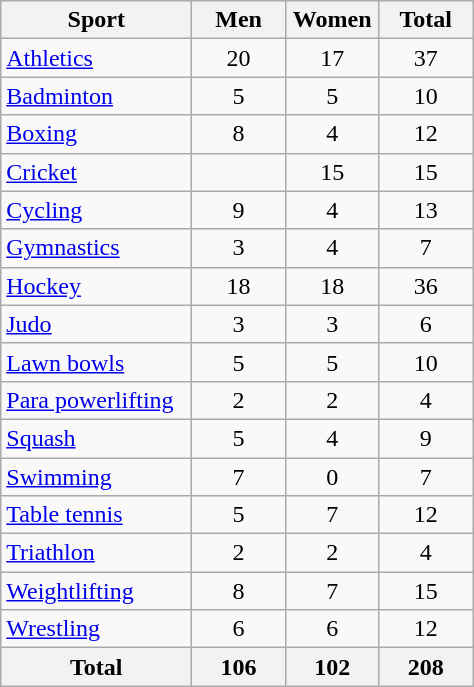<table class="wikitable sortable" style="text-align:center;">
<tr>
<th width=120>Sport</th>
<th width=55>Men</th>
<th width=55>Women</th>
<th width=55>Total</th>
</tr>
<tr>
<td align=left><a href='#'>Athletics</a></td>
<td>20</td>
<td>17</td>
<td>37</td>
</tr>
<tr>
<td align=left><a href='#'>Badminton</a></td>
<td>5</td>
<td>5</td>
<td>10</td>
</tr>
<tr>
<td align=left><a href='#'>Boxing</a></td>
<td>8</td>
<td>4</td>
<td>12</td>
</tr>
<tr>
<td align=left><a href='#'>Cricket</a></td>
<td></td>
<td>15</td>
<td>15</td>
</tr>
<tr>
<td align=left><a href='#'>Cycling</a></td>
<td>9</td>
<td>4</td>
<td>13</td>
</tr>
<tr>
<td align=left><a href='#'>Gymnastics</a></td>
<td>3</td>
<td>4</td>
<td>7</td>
</tr>
<tr>
<td align=left><a href='#'>Hockey</a></td>
<td>18</td>
<td>18</td>
<td>36</td>
</tr>
<tr>
<td align=left><a href='#'>Judo</a></td>
<td>3</td>
<td>3</td>
<td>6</td>
</tr>
<tr>
<td align=left><a href='#'>Lawn bowls</a></td>
<td>5</td>
<td>5</td>
<td>10</td>
</tr>
<tr>
<td align=left><a href='#'>Para powerlifting</a></td>
<td>2</td>
<td>2</td>
<td>4</td>
</tr>
<tr>
<td align=left><a href='#'>Squash</a></td>
<td>5</td>
<td>4</td>
<td>9</td>
</tr>
<tr>
<td align=left><a href='#'>Swimming</a></td>
<td>7</td>
<td>0</td>
<td>7</td>
</tr>
<tr>
<td align=left><a href='#'>Table tennis</a></td>
<td>5</td>
<td>7</td>
<td>12</td>
</tr>
<tr>
<td align=left><a href='#'>Triathlon</a></td>
<td>2</td>
<td>2</td>
<td>4</td>
</tr>
<tr>
<td align=left><a href='#'>Weightlifting</a></td>
<td>8</td>
<td>7</td>
<td>15</td>
</tr>
<tr>
<td align=left><a href='#'>Wrestling</a></td>
<td>6</td>
<td>6</td>
<td>12</td>
</tr>
<tr>
<th>Total</th>
<th>106</th>
<th>102</th>
<th>208</th>
</tr>
</table>
